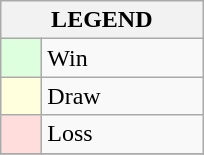<table class="wikitable">
<tr>
<th colspan="2">LEGEND</th>
</tr>
<tr>
<td style="background:#ddffdd;" width=20> </td>
<td width=100>Win</td>
</tr>
<tr>
<td style="background:#ffffdd"  width=20> </td>
<td width=100>Draw</td>
</tr>
<tr>
<td style="background:#ffdddd;" width=20> </td>
<td width=100>Loss</td>
</tr>
<tr>
</tr>
</table>
